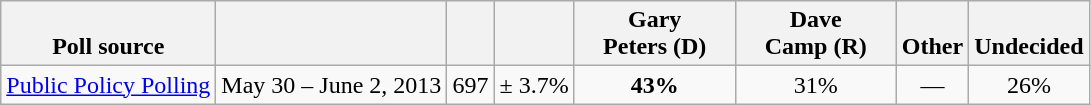<table class="wikitable" style="text-align:center">
<tr valign= bottom>
<th>Poll source</th>
<th></th>
<th></th>
<th></th>
<th style="width:100px;">Gary<br>Peters (D)</th>
<th style="width:100px;">Dave<br>Camp (R)</th>
<th>Other</th>
<th>Undecided</th>
</tr>
<tr>
<td align=left><a href='#'>Public Policy Polling</a></td>
<td>May 30 – June 2, 2013</td>
<td>697</td>
<td>± 3.7%</td>
<td><strong>43%</strong></td>
<td>31%</td>
<td>—</td>
<td>26%</td>
</tr>
</table>
